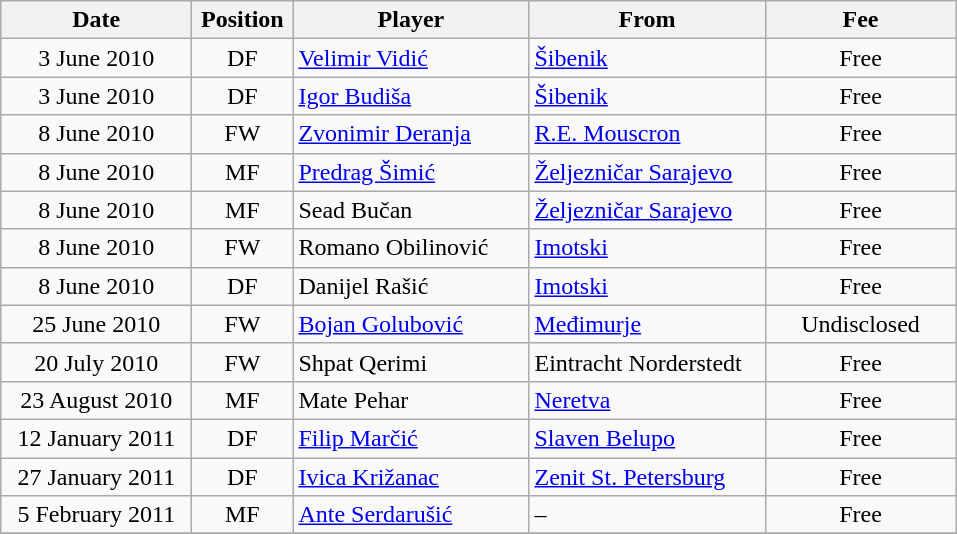<table class="wikitable" style="text-align: center;">
<tr>
<th width=120>Date</th>
<th width=60>Position</th>
<th width=150>Player</th>
<th width=150>From</th>
<th width=120>Fee</th>
</tr>
<tr>
<td>3 June 2010</td>
<td>DF</td>
<td style="text-align:left;"> <a href='#'>Velimir Vidić</a></td>
<td style="text-align:left;"><a href='#'>Šibenik</a></td>
<td>Free</td>
</tr>
<tr>
<td>3 June 2010</td>
<td>DF</td>
<td style="text-align:left;"> <a href='#'>Igor Budiša</a></td>
<td style="text-align:left;"><a href='#'>Šibenik</a></td>
<td>Free</td>
</tr>
<tr>
<td>8 June 2010</td>
<td>FW</td>
<td style="text-align:left;"> <a href='#'>Zvonimir Deranja</a></td>
<td style="text-align:left;"><a href='#'>R.E. Mouscron</a></td>
<td>Free</td>
</tr>
<tr>
<td>8 June 2010</td>
<td>MF</td>
<td style="text-align:left;"> <a href='#'>Predrag Šimić</a></td>
<td style="text-align:left;"><a href='#'>Željezničar Sarajevo</a></td>
<td>Free</td>
</tr>
<tr>
<td>8 June 2010</td>
<td>MF</td>
<td style="text-align:left;"> Sead Bučan</td>
<td style="text-align:left;"><a href='#'>Željezničar Sarajevo</a></td>
<td>Free</td>
</tr>
<tr>
<td>8 June 2010</td>
<td>FW</td>
<td style="text-align:left;"> Romano Obilinović</td>
<td style="text-align:left;"><a href='#'>Imotski</a></td>
<td>Free</td>
</tr>
<tr>
<td>8 June 2010</td>
<td>DF</td>
<td style="text-align:left;"> Danijel Rašić</td>
<td style="text-align:left;"><a href='#'>Imotski</a></td>
<td>Free</td>
</tr>
<tr>
<td>25 June 2010</td>
<td>FW</td>
<td style="text-align:left;"> <a href='#'>Bojan Golubović</a></td>
<td style="text-align:left;"><a href='#'>Međimurje</a></td>
<td>Undisclosed</td>
</tr>
<tr>
<td>20 July 2010</td>
<td>FW</td>
<td style="text-align:left;"> Shpat Qerimi</td>
<td style="text-align:left;">Eintracht Norderstedt</td>
<td>Free</td>
</tr>
<tr>
<td>23 August 2010</td>
<td>MF</td>
<td style="text-align:left;"> Mate Pehar</td>
<td style="text-align:left;"><a href='#'>Neretva</a></td>
<td>Free</td>
</tr>
<tr>
<td>12 January 2011</td>
<td>DF</td>
<td style="text-align:left;"> <a href='#'>Filip Marčić</a></td>
<td style="text-align:left;"><a href='#'>Slaven Belupo</a></td>
<td>Free</td>
</tr>
<tr>
<td>27 January 2011</td>
<td>DF</td>
<td style="text-align:left;"> <a href='#'>Ivica Križanac</a></td>
<td style="text-align:left;"><a href='#'>Zenit St. Petersburg</a></td>
<td>Free</td>
</tr>
<tr>
<td>5 February 2011</td>
<td>MF</td>
<td style="text-align:left;"> <a href='#'>Ante Serdarušić</a></td>
<td style="text-align:left;">–</td>
<td>Free</td>
</tr>
<tr>
</tr>
</table>
